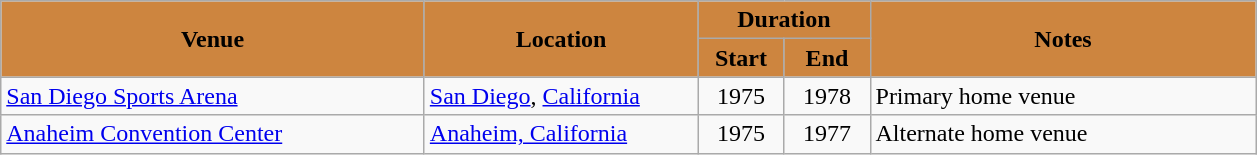<table class="wikitable" style="text-align:left">
<tr>
<th style="background:#CD853F; color:black" rowspan="2" width="275px">Venue</th>
<th style="background:#CD853F; color:black" rowspan="2" width="175px">Location</th>
<th style="background:#CD853F; color:black" colspan="2">Duration</th>
<th style="background:#CD853F; color:black" rowspan="2" width="250px">Notes</th>
</tr>
<tr>
<th style="background:#CD853F; color:black" width="50px">Start</th>
<th style="background:#CD853F; color:black" width="50px">End</th>
</tr>
<tr>
<td><a href='#'>San Diego Sports Arena</a></td>
<td><a href='#'>San Diego</a>, <a href='#'>California</a></td>
<td align="center">1975</td>
<td align="center">1978</td>
<td>Primary home venue</td>
</tr>
<tr>
<td><a href='#'>Anaheim Convention Center</a></td>
<td><a href='#'>Anaheim, California</a></td>
<td align="center">1975</td>
<td align="center">1977</td>
<td>Alternate home venue</td>
</tr>
</table>
